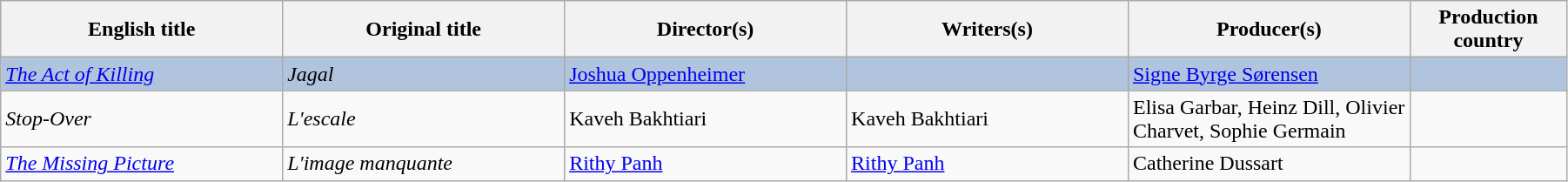<table class="wikitable" style="width:95%;" cellpadding="5">
<tr>
<th style="width:18%;">English title</th>
<th style="width:18%;">Original title</th>
<th style="width:18%;">Director(s)</th>
<th style="width:18%;">Writers(s)</th>
<th style="width:18%;">Producer(s)</th>
<th style="width:10%;">Production country</th>
</tr>
<tr style="background:#B0C4DE;">
<td><em><a href='#'>The Act of Killing</a></em></td>
<td><em>Jagal</em></td>
<td><a href='#'>Joshua Oppenheimer</a></td>
<td></td>
<td><a href='#'>Signe Byrge Sørensen</a></td>
<td>  </td>
</tr>
<tr>
<td><em>Stop-Over</em></td>
<td><em>L'escale</em></td>
<td>Kaveh Bakhtiari</td>
<td>Kaveh Bakhtiari</td>
<td>Elisa Garbar, Heinz Dill, Olivier Charvet, Sophie Germain</td>
<td> </td>
</tr>
<tr>
<td><em><a href='#'>The Missing Picture</a></em></td>
<td><em>L'image manquante</em></td>
<td><a href='#'>Rithy Panh</a></td>
<td><a href='#'>Rithy Panh</a></td>
<td>Catherine Dussart</td>
<td> </td>
</tr>
</table>
